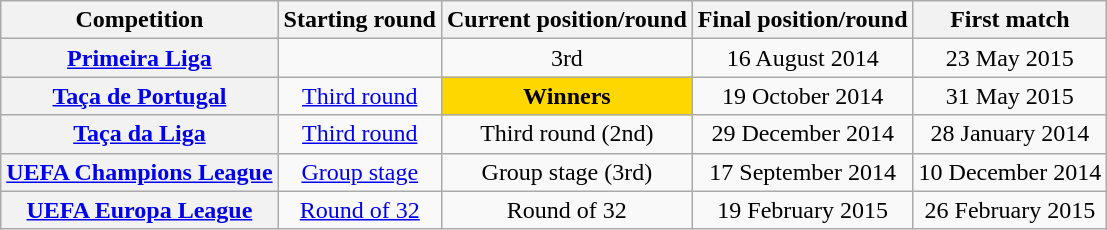<table class="wikitable plainrowheaders" style="text-align:center;">
<tr>
<th scope=col>Competition</th>
<th scope=col>Starting round</th>
<th scope=col>Current position/round</th>
<th scope=col>Final position/round</th>
<th scope=col>First match</th>
</tr>
<tr>
<th scope=row align=left><a href='#'>Primeira Liga</a></th>
<td></td>
<td>3rd</td>
<td>16 August 2014</td>
<td>23 May 2015</td>
</tr>
<tr>
<th scope=row align=left><a href='#'>Taça de Portugal</a></th>
<td><a href='#'>Third round</a></td>
<td style="background: gold"><strong>Winners</strong></td>
<td>19 October 2014</td>
<td>31 May 2015</td>
</tr>
<tr>
<th scope=row align=left><a href='#'>Taça da Liga</a></th>
<td><a href='#'>Third round</a></td>
<td>Third round (2nd)</td>
<td>29 December 2014</td>
<td>28 January 2014</td>
</tr>
<tr>
<th scope=row align=left><a href='#'>UEFA Champions League</a></th>
<td><a href='#'>Group stage</a></td>
<td>Group stage (3rd)</td>
<td>17 September 2014</td>
<td>10 December 2014</td>
</tr>
<tr>
<th scope=row align=left><a href='#'>UEFA Europa League</a></th>
<td><a href='#'>Round of 32</a></td>
<td>Round of 32</td>
<td>19 February 2015</td>
<td>26 February 2015</td>
</tr>
</table>
